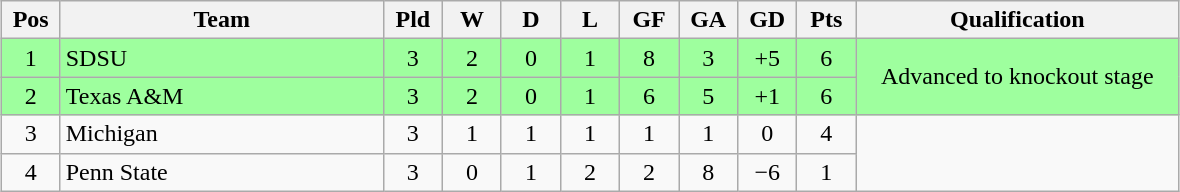<table class="wikitable" style="text-align:center; margin: 1em auto">
<tr>
<th style="width:2em">Pos</th>
<th style="width:13em">Team</th>
<th style="width:2em">Pld</th>
<th style="width:2em">W</th>
<th style="width:2em">D</th>
<th style="width:2em">L</th>
<th style="width:2em">GF</th>
<th style="width:2em">GA</th>
<th style="width:2em">GD</th>
<th style="width:2em">Pts</th>
<th style="width:13em">Qualification</th>
</tr>
<tr bgcolor="#9eff9e">
<td>1</td>
<td style="text-align:left">SDSU</td>
<td>3</td>
<td>2</td>
<td>0</td>
<td>1</td>
<td>8</td>
<td>3</td>
<td>+5</td>
<td>6</td>
<td rowspan="2">Advanced to knockout stage</td>
</tr>
<tr bgcolor="#9eff9e">
<td>2</td>
<td style="text-align:left">Texas A&M</td>
<td>3</td>
<td>2</td>
<td>0</td>
<td>1</td>
<td>6</td>
<td>5</td>
<td>+1</td>
<td>6</td>
</tr>
<tr>
<td>3</td>
<td style="text-align:left">Michigan</td>
<td>3</td>
<td>1</td>
<td>1</td>
<td>1</td>
<td>1</td>
<td>1</td>
<td>0</td>
<td>4</td>
</tr>
<tr>
<td>4</td>
<td style="text-align:left">Penn State</td>
<td>3</td>
<td>0</td>
<td>1</td>
<td>2</td>
<td>2</td>
<td>8</td>
<td>−6</td>
<td>1</td>
</tr>
</table>
